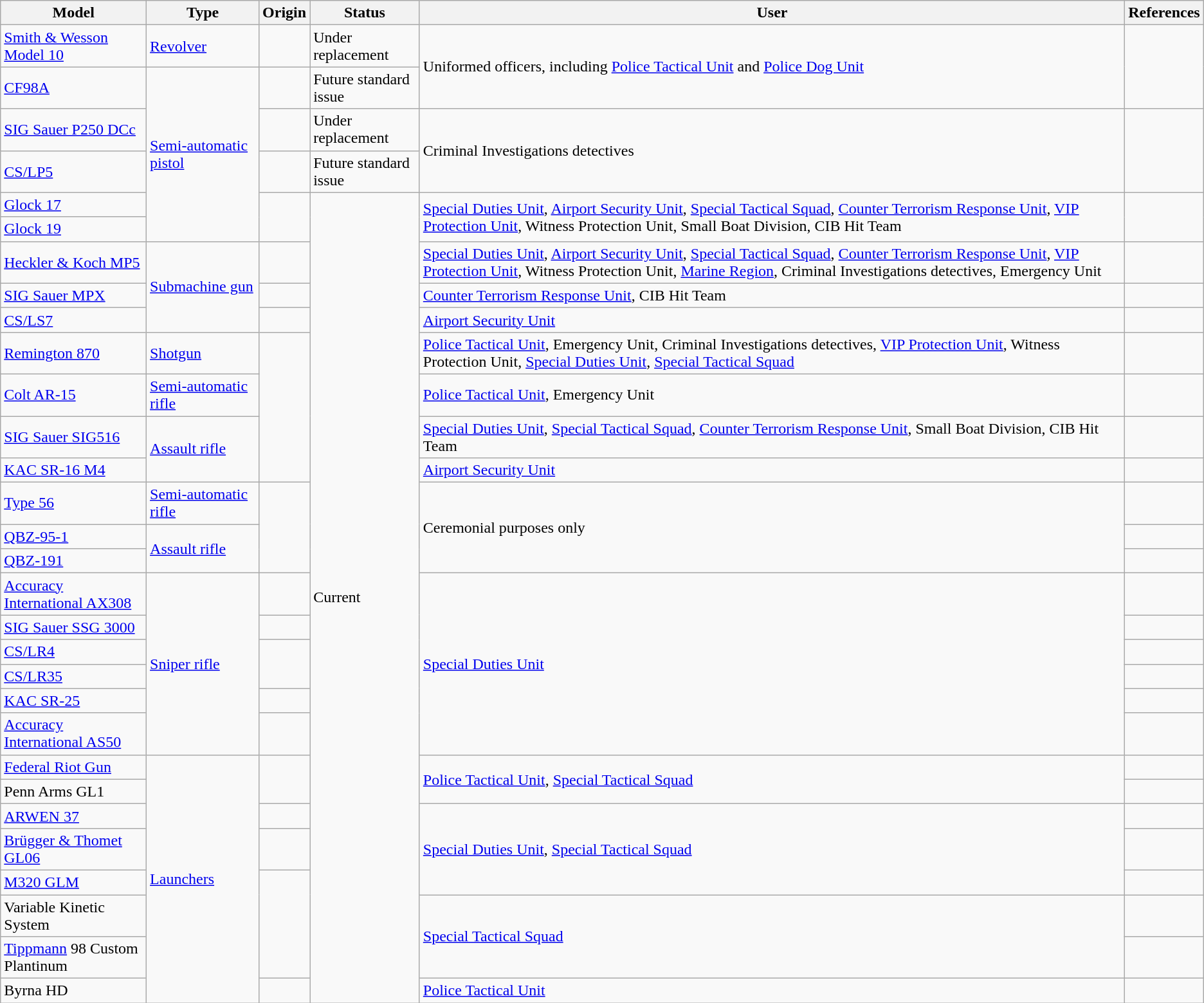<table class="wikitable">
<tr>
<th>Model</th>
<th>Type</th>
<th>Origin</th>
<th>Status</th>
<th>User</th>
<th>References</th>
</tr>
<tr>
<td><a href='#'>Smith & Wesson Model 10</a></td>
<td><a href='#'>Revolver</a></td>
<td></td>
<td>Under replacement</td>
<td rowspan="2">Uniformed officers, including <a href='#'>Police Tactical Unit</a> and <a href='#'>Police Dog Unit</a></td>
<td rowspan="2"></td>
</tr>
<tr>
<td><a href='#'>CF98A</a></td>
<td rowspan="5"><a href='#'>Semi-automatic pistol</a></td>
<td></td>
<td>Future standard issue</td>
</tr>
<tr>
<td><a href='#'>SIG Sauer P250 DCc</a></td>
<td></td>
<td>Under replacement</td>
<td rowspan="2">Criminal Investigations detectives</td>
<td rowspan="2"></td>
</tr>
<tr>
<td><a href='#'>CS/LP5</a></td>
<td></td>
<td>Future standard issue</td>
</tr>
<tr>
<td><a href='#'>Glock 17</a></td>
<td rowspan="2"></td>
<td rowspan="26">Current</td>
<td rowspan="2"><a href='#'>Special Duties Unit</a>, <a href='#'>Airport Security Unit</a>, <a href='#'>Special Tactical Squad</a>, <a href='#'>Counter Terrorism Response Unit</a>, <a href='#'>VIP Protection Unit</a>, Witness Protection Unit, Small Boat Division, CIB Hit Team</td>
<td rowspan="2"></td>
</tr>
<tr>
<td><a href='#'>Glock 19</a></td>
</tr>
<tr>
<td><a href='#'>Heckler & Koch MP5</a></td>
<td rowspan="3"><a href='#'>Submachine gun</a></td>
<td></td>
<td><a href='#'>Special Duties Unit</a>, <a href='#'>Airport Security Unit</a>, <a href='#'>Special Tactical Squad</a>, <a href='#'>Counter Terrorism Response Unit</a>, <a href='#'>VIP Protection Unit</a>, Witness Protection Unit, <a href='#'>Marine Region</a>, Criminal Investigations detectives, Emergency Unit</td>
<td></td>
</tr>
<tr>
<td><a href='#'>SIG Sauer MPX</a></td>
<td></td>
<td><a href='#'>Counter Terrorism Response Unit</a>, CIB Hit Team</td>
<td></td>
</tr>
<tr>
<td><a href='#'>CS/LS7</a></td>
<td></td>
<td><a href='#'>Airport Security Unit</a></td>
<td></td>
</tr>
<tr>
<td><a href='#'>Remington 870</a></td>
<td><a href='#'>Shotgun</a></td>
<td rowspan="4"></td>
<td><a href='#'>Police Tactical Unit</a>, Emergency Unit, Criminal Investigations detectives, <a href='#'>VIP Protection Unit</a>, Witness Protection Unit, <a href='#'>Special Duties Unit</a>, <a href='#'>Special Tactical Squad</a></td>
<td></td>
</tr>
<tr>
<td><a href='#'>Colt AR-15</a></td>
<td><a href='#'>Semi-automatic rifle</a></td>
<td><a href='#'>Police Tactical Unit</a>, Emergency Unit</td>
<td></td>
</tr>
<tr>
<td><a href='#'>SIG Sauer SIG516</a></td>
<td rowspan="2"><a href='#'>Assault rifle</a></td>
<td><a href='#'>Special Duties Unit</a>, <a href='#'>Special Tactical Squad</a>, <a href='#'>Counter Terrorism Response Unit</a>, Small Boat Division, CIB Hit Team</td>
<td></td>
</tr>
<tr>
<td><a href='#'>KAC SR-16 M4</a></td>
<td><a href='#'>Airport Security Unit</a></td>
<td></td>
</tr>
<tr>
<td><a href='#'>Type 56</a></td>
<td><a href='#'>Semi-automatic rifle</a></td>
<td rowspan="3"></td>
<td rowspan="3">Ceremonial purposes only</td>
<td></td>
</tr>
<tr>
<td><a href='#'>QBZ-95-1</a></td>
<td rowspan="2"><a href='#'>Assault rifle</a></td>
<td></td>
</tr>
<tr>
<td><a href='#'>QBZ-191</a></td>
<td></td>
</tr>
<tr>
<td><a href='#'>Accuracy International AX308</a></td>
<td rowspan="6"><a href='#'>Sniper rifle</a></td>
<td></td>
<td rowspan="6"><a href='#'>Special Duties Unit</a></td>
<td></td>
</tr>
<tr>
<td><a href='#'>SIG Sauer SSG 3000</a></td>
<td></td>
<td></td>
</tr>
<tr>
<td><a href='#'>CS/LR4</a></td>
<td rowspan="2"></td>
<td></td>
</tr>
<tr>
<td><a href='#'>CS/LR35</a></td>
<td></td>
</tr>
<tr>
<td><a href='#'>KAC SR-25</a></td>
<td></td>
<td></td>
</tr>
<tr>
<td><a href='#'>Accuracy International AS50</a></td>
<td></td>
<td></td>
</tr>
<tr>
<td><a href='#'>Federal Riot Gun</a></td>
<td rowspan="8"><a href='#'>Launchers</a></td>
<td rowspan="2"></td>
<td rowspan="2"><a href='#'>Police Tactical Unit</a>, <a href='#'>Special Tactical Squad</a></td>
<td></td>
</tr>
<tr>
<td>Penn Arms GL1</td>
<td></td>
</tr>
<tr>
<td><a href='#'>ARWEN 37</a></td>
<td></td>
<td rowspan="3"><a href='#'>Special Duties Unit</a>, <a href='#'>Special Tactical Squad</a></td>
<td></td>
</tr>
<tr>
<td><a href='#'>Brügger & Thomet GL06</a></td>
<td></td>
<td></td>
</tr>
<tr>
<td><a href='#'>M320 GLM</a></td>
<td rowspan="3"></td>
<td></td>
</tr>
<tr>
<td>Variable Kinetic System</td>
<td rowspan="2"><a href='#'>Special Tactical Squad</a></td>
<td></td>
</tr>
<tr>
<td><a href='#'>Tippmann</a> 98 Custom Plantinum</td>
<td></td>
</tr>
<tr>
<td>Byrna HD</td>
<td></td>
<td><a href='#'>Police Tactical Unit</a></td>
<td></td>
</tr>
</table>
